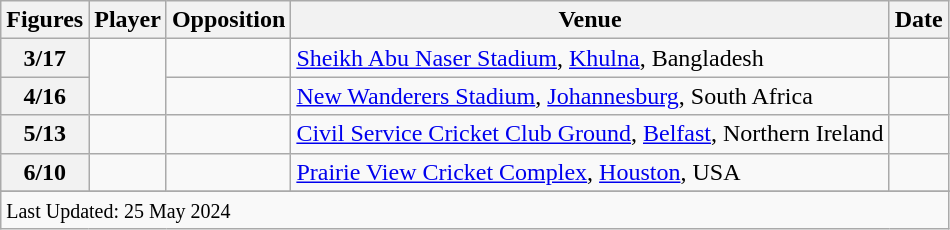<table class="wikitable plainrowheaders sortable">
<tr>
<th scope=col>Figures</th>
<th scope=col>Player</th>
<th scope=col>Opposition</th>
<th scope=col>Venue</th>
<th scope=col>Date</th>
</tr>
<tr>
<th>3/17</th>
<td rowspan=2></td>
<td></td>
<td><a href='#'>Sheikh Abu Naser Stadium</a>, <a href='#'>Khulna</a>, Bangladesh</td>
<td></td>
</tr>
<tr>
<th>4/16</th>
<td></td>
<td><a href='#'>New Wanderers Stadium</a>, <a href='#'>Johannesburg</a>, South Africa</td>
<td></td>
</tr>
<tr>
<th>5/13</th>
<td></td>
<td></td>
<td><a href='#'>Civil Service Cricket Club Ground</a>, <a href='#'>Belfast</a>, Northern Ireland</td>
<td></td>
</tr>
<tr>
<th>6/10</th>
<td></td>
<td></td>
<td><a href='#'>Prairie View Cricket Complex</a>, <a href='#'>Houston</a>, USA</td>
<td></td>
</tr>
<tr>
</tr>
<tr class=sortbottom>
<td colspan=5><small>Last Updated: 25 May 2024</small></td>
</tr>
</table>
